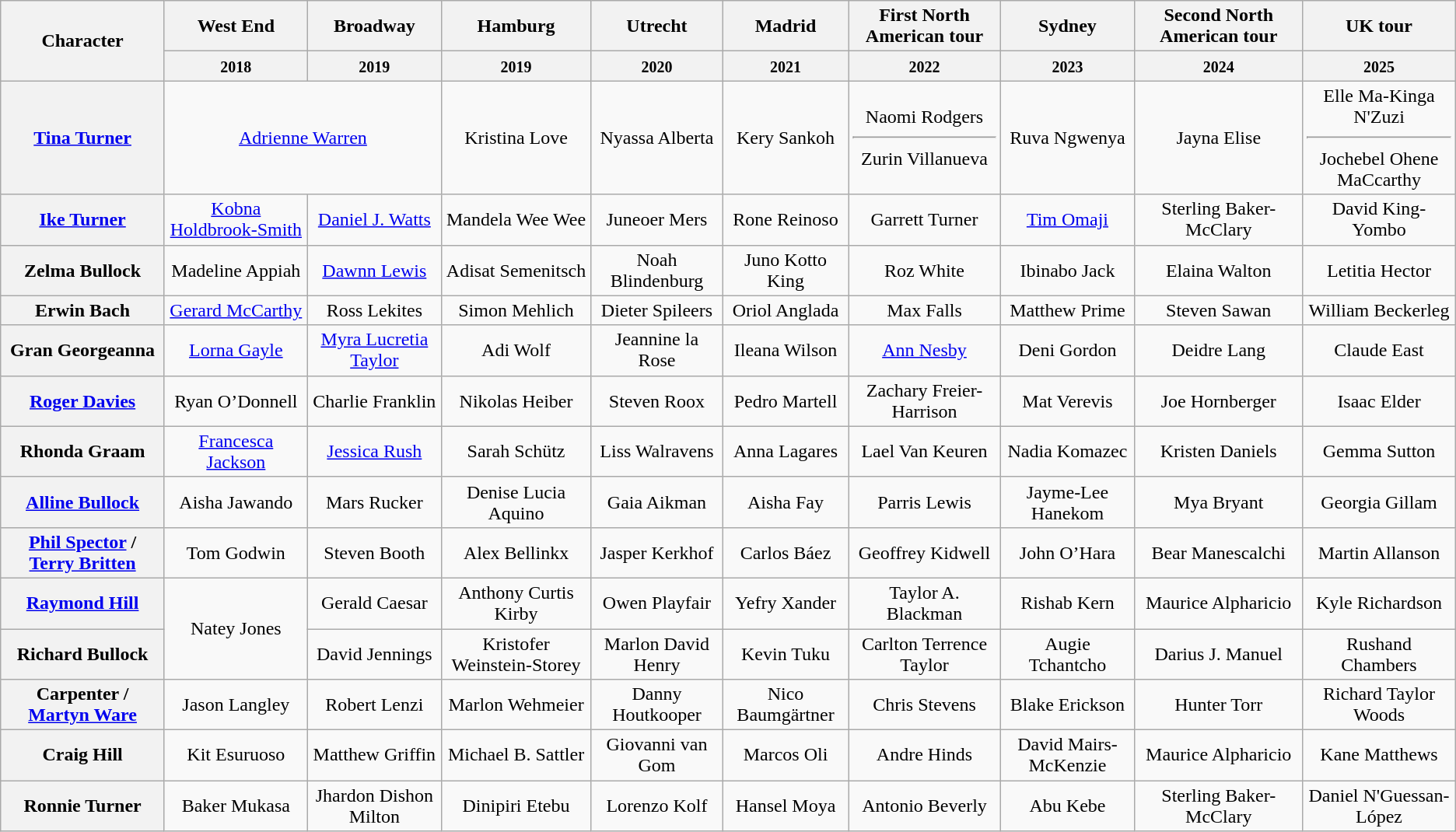<table class="wikitable" style="width:1000;">
<tr>
<th rowspan="2">Character</th>
<th>West End</th>
<th>Broadway</th>
<th>Hamburg</th>
<th>Utrecht</th>
<th>Madrid</th>
<th>First North American tour</th>
<th>Sydney</th>
<th>Second North American tour</th>
<th>UK tour</th>
</tr>
<tr>
<th><small>2018</small></th>
<th><small>2019</small></th>
<th><small>2019</small></th>
<th><small>2020</small></th>
<th><small>2021</small></th>
<th><small>2022</small></th>
<th><small>2023</small></th>
<th><small>2024</small></th>
<th><small>2025</small></th>
</tr>
<tr>
<th><a href='#'>Tina Turner</a></th>
<td colspan=2 align=center><a href='#'>Adrienne Warren</a></td>
<td colspan=1 align=center>Kristina Love</td>
<td colspan=1 align=center>Nyassa Alberta</td>
<td colspan=1 align=center>Kery Sankoh</td>
<td colspan=1 align=center>Naomi Rodgers<hr>Zurin Villanueva</td>
<td colspan=1 align=center>Ruva Ngwenya</td>
<td colspan=1 align=center>Jayna Elise</td>
<td colspan=1 align=center>Elle Ma-Kinga N'Zuzi<hr>Jochebel Ohene MaCcarthy</td>
</tr>
<tr>
<th><a href='#'>Ike Turner</a></th>
<td colspan=1 align=center><a href='#'>Kobna Holdbrook-Smith</a></td>
<td colspan=1 align=center><a href='#'>Daniel J. Watts</a></td>
<td colspan=1 align=center>Mandela Wee Wee</td>
<td colspan=1 align=center>Juneoer Mers</td>
<td colspan=1 align=center>Rone Reinoso</td>
<td colspan=1 align=center>Garrett Turner</td>
<td colspan=1 align=center><a href='#'>Tim Omaji</a></td>
<td colspan=1 align=center>Sterling Baker-McClary</td>
<td colspan=1 align=center>David King-Yombo</td>
</tr>
<tr>
<th>Zelma Bullock</th>
<td colspan=1 align=center>Madeline Appiah</td>
<td colspan=1 align=center><a href='#'>Dawnn Lewis</a></td>
<td colspan=1 align=center>Adisat Semenitsch</td>
<td colspan=1 align=center>Noah Blindenburg</td>
<td colspan=1 align=center>Juno Kotto King</td>
<td colspan=1 align=center>Roz White</td>
<td colspan=1 align=center>Ibinabo Jack</td>
<td colspan=1 align=center>Elaina Walton</td>
<td colspan=1 align=center>Letitia Hector</td>
</tr>
<tr>
<th>Erwin Bach</th>
<td colspan=1 align=center><a href='#'>Gerard McCarthy</a></td>
<td colspan=1 align=center>Ross Lekites</td>
<td colspan=1 align=center>Simon Mehlich</td>
<td colspan=1 align=center>Dieter Spileers</td>
<td colspan=1 align=center>Oriol Anglada</td>
<td colspan=1 align=center>Max Falls</td>
<td colspan=1 align=center>Matthew Prime</td>
<td colspan=1 align=center>Steven Sawan</td>
<td colspan=1 align=center>William Beckerleg</td>
</tr>
<tr>
<th>Gran Georgeanna</th>
<td colspan=1 align=center><a href='#'>Lorna Gayle</a></td>
<td colspan=1 align=center><a href='#'>Myra Lucretia Taylor</a></td>
<td colspan=1 align=center>Adi Wolf</td>
<td colspan=1 align=center>Jeannine la Rose</td>
<td colspan=1 align=center>Ileana Wilson</td>
<td colspan=1 align=center><a href='#'>Ann Nesby</a></td>
<td colspan=1 align=center>Deni Gordon</td>
<td colspan=1 align=center>Deidre Lang</td>
<td colspan=1 align=center>Claude East</td>
</tr>
<tr>
<th><a href='#'>Roger Davies</a></th>
<td colspan=1 align=center>Ryan O’Donnell</td>
<td colspan=1 align=center>Charlie Franklin</td>
<td colspan=1 align=center>Nikolas Heiber</td>
<td colspan=1 align=center>Steven Roox</td>
<td colspan=1 align=center>Pedro Martell</td>
<td colspan=1 align=center>Zachary Freier-Harrison</td>
<td colspan=1 align=center>Mat Verevis</td>
<td colspan=1 align=center>Joe Hornberger</td>
<td colspan=1 align=center>Isaac Elder</td>
</tr>
<tr>
<th>Rhonda Graam</th>
<td colspan=1 align=center><a href='#'>Francesca Jackson</a></td>
<td colspan=1 align=center><a href='#'>Jessica Rush</a></td>
<td colspan=1 align=center>Sarah Schütz</td>
<td colspan=1 align=center>Liss Walravens</td>
<td colspan=1 align=center>Anna Lagares</td>
<td colspan=1 align=center>Lael Van Keuren</td>
<td colspan=1 align=center>Nadia Komazec</td>
<td colspan=1 align=center>Kristen Daniels</td>
<td colspan=1 align=center>Gemma Sutton</td>
</tr>
<tr>
<th><a href='#'>Alline Bullock</a></th>
<td colspan=1 align=center>Aisha Jawando</td>
<td colspan=1 align=center>Mars Rucker</td>
<td colspan=1 align=center>Denise Lucia Aquino</td>
<td colspan=1 align=center>Gaia Aikman</td>
<td colspan=1 align=center>Aisha Fay</td>
<td colspan=1 align=center>Parris Lewis</td>
<td colspan=1 align=center>Jayme-Lee Hanekom</td>
<td colspan=1 align=center>Mya Bryant</td>
<td colspan=1 align=center>Georgia Gillam</td>
</tr>
<tr>
<th><a href='#'>Phil Spector</a> / <a href='#'>Terry Britten</a></th>
<td colspan=1 align=center>Tom Godwin</td>
<td colspan=1 align=center>Steven Booth</td>
<td colspan=1 align=center>Alex Bellinkx</td>
<td colspan=1 align=center>Jasper Kerkhof</td>
<td colspan=1 align=center>Carlos Báez</td>
<td colspan=1 align=center>Geoffrey Kidwell</td>
<td colspan=1 align=center>John O’Hara</td>
<td colspan=1 align=center>Bear Manescalchi</td>
<td colspan=1 align=center>Martin Allanson</td>
</tr>
<tr>
<th><a href='#'>Raymond Hill</a></th>
<td colspan=1 rowspan=2 align=center>Natey Jones</td>
<td colspan=1 align=center>Gerald Caesar</td>
<td colspan=1 align=center>Anthony Curtis Kirby</td>
<td colspan=1 align=center>Owen Playfair</td>
<td colspan=1 align=center>Yefry Xander</td>
<td colspan=1 align=center>Taylor A. Blackman</td>
<td colspan=1 align=center>Rishab Kern</td>
<td colspan=1 align=center>Maurice Alpharicio</td>
<td colspan=1 align=center>Kyle Richardson</td>
</tr>
<tr>
<th>Richard Bullock</th>
<td colspan=1 align=center>David Jennings</td>
<td colspan=1 align=center>Kristofer Weinstein-Storey</td>
<td colspan=1 align=center>Marlon David Henry</td>
<td colspan=1 align=center>Kevin Tuku</td>
<td colspan=1 align=center>Carlton Terrence Taylor</td>
<td colspan=1 align=center>Augie Tchantcho</td>
<td colspan=1 align=center>Darius J. Manuel</td>
<td colspan=1 align=center>Rushand Chambers</td>
</tr>
<tr>
<th>Carpenter / <a href='#'>Martyn Ware</a></th>
<td colspan=1 align=center>Jason Langley</td>
<td colspan=1 align=center>Robert Lenzi</td>
<td colspan=1 align=center>Marlon Wehmeier</td>
<td colspan=1 align=center>Danny Houtkooper</td>
<td colspan=1 align=center>Nico Baumgärtner</td>
<td colspan=1 align=center>Chris Stevens</td>
<td colspan=1 align=center>Blake Erickson</td>
<td colspan=1 align=center>Hunter Torr</td>
<td colspan=1 align=center>Richard Taylor Woods</td>
</tr>
<tr>
<th>Craig Hill</th>
<td colspan=1 align=center>Kit Esuruoso</td>
<td colspan=1 align=center>Matthew Griffin</td>
<td colspan=1 align=center>Michael B. Sattler</td>
<td colspan=1 align=center>Giovanni van Gom</td>
<td colspan=1 align=center>Marcos Oli</td>
<td colspan=1 align=center>Andre Hinds</td>
<td colspan=1 align=center>David Mairs-McKenzie</td>
<td colspan=1 align=center>Maurice Alpharicio</td>
<td colspan=1 align=center>Kane Matthews</td>
</tr>
<tr>
<th>Ronnie Turner</th>
<td colspan=1 align=center>Baker Mukasa</td>
<td colspan=1 align=center>Jhardon Dishon Milton</td>
<td colspan=1 align=center>Dinipiri Etebu</td>
<td colspan=1 align=center>Lorenzo Kolf</td>
<td colspan=1 align=center>Hansel Moya</td>
<td colspan=1 align=center>Antonio Beverly</td>
<td colspan=1 align=center>Abu Kebe</td>
<td colspan=1 align=center>Sterling Baker-McClary</td>
<td colspan=1 align=center>Daniel N'Guessan-López</td>
</tr>
</table>
